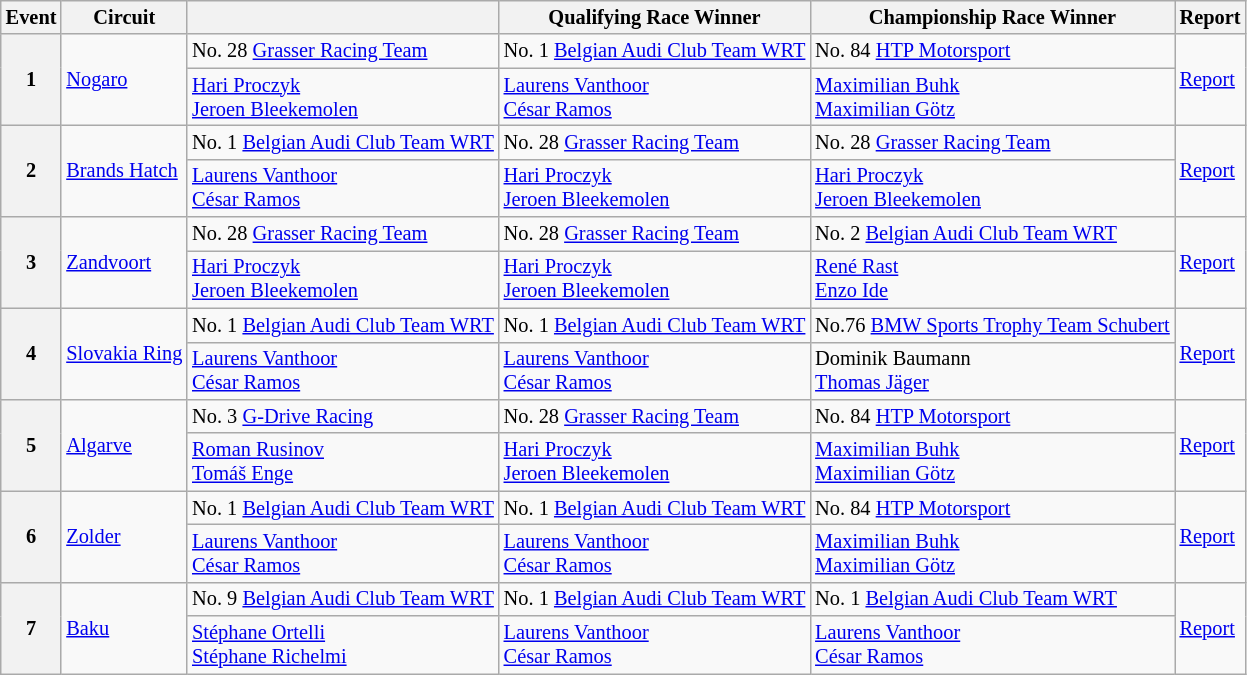<table class="wikitable" style="font-size: 85%;">
<tr>
<th>Event</th>
<th>Circuit</th>
<th></th>
<th>Qualifying Race Winner</th>
<th>Championship Race Winner</th>
<th>Report</th>
</tr>
<tr>
<th rowspan=2>1</th>
<td rowspan=2> <a href='#'>Nogaro</a></td>
<td> No. 28 <a href='#'>Grasser Racing Team</a></td>
<td> No. 1 <a href='#'>Belgian Audi Club Team WRT</a></td>
<td> No. 84 <a href='#'>HTP Motorsport</a></td>
<td rowspan=2><a href='#'>Report</a></td>
</tr>
<tr>
<td> <a href='#'>Hari Proczyk</a> <br> <a href='#'>Jeroen Bleekemolen</a></td>
<td> <a href='#'>Laurens Vanthoor</a><br> <a href='#'>César Ramos</a></td>
<td> <a href='#'>Maximilian Buhk</a><br> <a href='#'>Maximilian Götz</a></td>
</tr>
<tr>
<th rowspan=2>2</th>
<td rowspan=2> <a href='#'>Brands Hatch</a></td>
<td> No. 1 <a href='#'>Belgian Audi Club Team WRT</a></td>
<td> No. 28 <a href='#'>Grasser Racing Team</a></td>
<td> No. 28 <a href='#'>Grasser Racing Team</a></td>
<td rowspan=2><a href='#'>Report</a></td>
</tr>
<tr>
<td> <a href='#'>Laurens Vanthoor</a><br> <a href='#'>César Ramos</a></td>
<td> <a href='#'>Hari Proczyk</a> <br> <a href='#'>Jeroen Bleekemolen</a></td>
<td> <a href='#'>Hari Proczyk</a> <br> <a href='#'>Jeroen Bleekemolen</a></td>
</tr>
<tr>
<th rowspan=2>3</th>
<td rowspan=2> <a href='#'>Zandvoort</a></td>
<td> No. 28 <a href='#'>Grasser Racing Team</a></td>
<td> No. 28 <a href='#'>Grasser Racing Team</a></td>
<td> No. 2 <a href='#'>Belgian Audi Club Team WRT</a></td>
<td rowspan=2><a href='#'>Report</a></td>
</tr>
<tr>
<td> <a href='#'>Hari Proczyk</a> <br> <a href='#'>Jeroen Bleekemolen</a></td>
<td> <a href='#'>Hari Proczyk</a> <br> <a href='#'>Jeroen Bleekemolen</a></td>
<td> <a href='#'>René Rast</a><br> <a href='#'>Enzo Ide</a></td>
</tr>
<tr>
<th rowspan=2>4</th>
<td rowspan=2> <a href='#'>Slovakia Ring</a></td>
<td> No. 1 <a href='#'>Belgian Audi Club Team WRT</a></td>
<td> No. 1 <a href='#'>Belgian Audi Club Team WRT</a></td>
<td> No.76 <a href='#'>BMW Sports Trophy Team Schubert</a></td>
<td rowspan=2><a href='#'>Report</a></td>
</tr>
<tr>
<td> <a href='#'>Laurens Vanthoor</a><br> <a href='#'>César Ramos</a></td>
<td> <a href='#'>Laurens Vanthoor</a><br> <a href='#'>César Ramos</a></td>
<td> Dominik Baumann<br> <a href='#'>Thomas Jäger</a></td>
</tr>
<tr>
<th rowspan=2>5</th>
<td rowspan=2> <a href='#'>Algarve</a></td>
<td> No. 3 <a href='#'>G-Drive Racing</a></td>
<td> No. 28 <a href='#'>Grasser Racing Team</a></td>
<td> No. 84 <a href='#'>HTP Motorsport</a></td>
<td rowspan=2><a href='#'>Report</a></td>
</tr>
<tr>
<td> <a href='#'>Roman Rusinov</a><br> <a href='#'>Tomáš Enge</a></td>
<td> <a href='#'>Hari Proczyk</a> <br> <a href='#'>Jeroen Bleekemolen</a></td>
<td> <a href='#'>Maximilian Buhk</a><br> <a href='#'>Maximilian Götz</a></td>
</tr>
<tr>
<th rowspan=2>6</th>
<td rowspan=2> <a href='#'>Zolder</a></td>
<td> No. 1 <a href='#'>Belgian Audi Club Team WRT</a></td>
<td> No. 1 <a href='#'>Belgian Audi Club Team WRT</a></td>
<td> No. 84 <a href='#'>HTP Motorsport</a></td>
<td rowspan=2><a href='#'>Report</a></td>
</tr>
<tr>
<td> <a href='#'>Laurens Vanthoor</a><br> <a href='#'>César Ramos</a></td>
<td> <a href='#'>Laurens Vanthoor</a><br> <a href='#'>César Ramos</a></td>
<td> <a href='#'>Maximilian Buhk</a><br> <a href='#'>Maximilian Götz</a></td>
</tr>
<tr>
<th rowspan=2>7</th>
<td rowspan=2> <a href='#'>Baku</a></td>
<td> No. 9 <a href='#'>Belgian Audi Club Team WRT</a></td>
<td> No. 1 <a href='#'>Belgian Audi Club Team WRT</a></td>
<td> No. 1 <a href='#'>Belgian Audi Club Team WRT</a></td>
<td rowspan=2><a href='#'>Report</a></td>
</tr>
<tr>
<td> <a href='#'>Stéphane Ortelli</a><br> <a href='#'>Stéphane Richelmi</a></td>
<td> <a href='#'>Laurens Vanthoor</a><br> <a href='#'>César Ramos</a></td>
<td> <a href='#'>Laurens Vanthoor</a><br> <a href='#'>César Ramos</a></td>
</tr>
</table>
